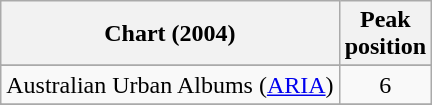<table class="wikitable sortable">
<tr>
<th align="left">Chart (2004)</th>
<th align="left">Peak<br>position</th>
</tr>
<tr>
</tr>
<tr>
<td>Australian Urban Albums (<a href='#'>ARIA</a>)</td>
<td align="center">6</td>
</tr>
<tr>
</tr>
<tr>
</tr>
<tr>
</tr>
<tr>
</tr>
<tr>
</tr>
<tr>
</tr>
<tr>
</tr>
<tr>
</tr>
<tr>
</tr>
<tr>
</tr>
<tr>
</tr>
<tr>
</tr>
<tr>
</tr>
<tr>
</tr>
<tr>
</tr>
<tr>
</tr>
<tr>
</tr>
<tr>
</tr>
</table>
